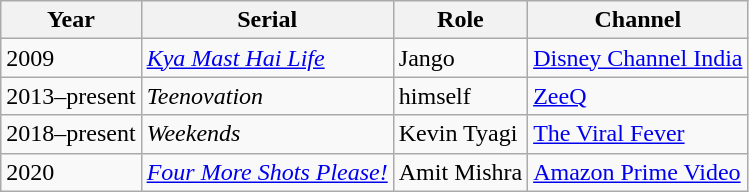<table class="wikitable">
<tr>
<th>Year</th>
<th>Serial</th>
<th>Role</th>
<th>Channel</th>
</tr>
<tr>
<td>2009</td>
<td><em><a href='#'>Kya Mast Hai Life</a></em></td>
<td>Jango</td>
<td><a href='#'>Disney Channel India</a></td>
</tr>
<tr>
<td>2013–present</td>
<td><em>Teenovation</em></td>
<td>himself</td>
<td><a href='#'>ZeeQ</a></td>
</tr>
<tr>
<td>2018–present</td>
<td><em>Weekends</em></td>
<td>Kevin Tyagi</td>
<td><a href='#'>The Viral Fever</a></td>
</tr>
<tr>
<td>2020</td>
<td><em><a href='#'>Four More Shots Please!</a></em></td>
<td>Amit Mishra</td>
<td><a href='#'>Amazon Prime Video</a></td>
</tr>
</table>
